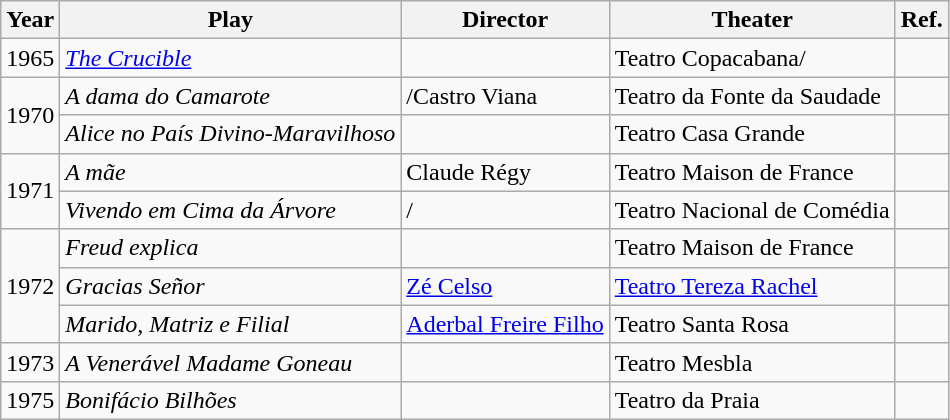<table class="wikitable">
<tr>
<th>Year</th>
<th>Play</th>
<th>Director</th>
<th>Theater</th>
<th>Ref.</th>
</tr>
<tr>
<td>1965</td>
<td><em><a href='#'>The Crucible</a></em></td>
<td></td>
<td>Teatro Copacabana/</td>
<td></td>
</tr>
<tr>
<td rowspan="2">1970</td>
<td><em>A dama do Camarote</em></td>
<td>/Castro Viana</td>
<td>Teatro da Fonte da Saudade</td>
<td></td>
</tr>
<tr>
<td><em>Alice no País Divino-Maravilhoso</em></td>
<td></td>
<td>Teatro Casa Grande</td>
<td></td>
</tr>
<tr>
<td rowspan="2">1971</td>
<td><em>A mãe</em></td>
<td>Claude Régy</td>
<td>Teatro Maison de France</td>
<td></td>
</tr>
<tr>
<td><em>Vivendo em Cima da Árvore</em></td>
<td>/</td>
<td>Teatro Nacional de Comédia</td>
<td></td>
</tr>
<tr>
<td rowspan="3">1972</td>
<td><em>Freud explica</em></td>
<td></td>
<td>Teatro Maison de France</td>
<td></td>
</tr>
<tr>
<td><em>Gracias Señor</em></td>
<td><a href='#'>Zé Celso</a></td>
<td><a href='#'>Teatro Tereza Rachel</a></td>
<td></td>
</tr>
<tr>
<td><em>Marido, Matriz e Filial</em></td>
<td><a href='#'>Aderbal Freire Filho</a></td>
<td>Teatro Santa Rosa</td>
<td></td>
</tr>
<tr>
<td>1973</td>
<td><em>A Venerável Madame Goneau</em></td>
<td></td>
<td>Teatro Mesbla</td>
<td></td>
</tr>
<tr>
<td>1975</td>
<td><em>Bonifácio Bilhões</em></td>
<td></td>
<td>Teatro da Praia</td>
<td></td>
</tr>
</table>
